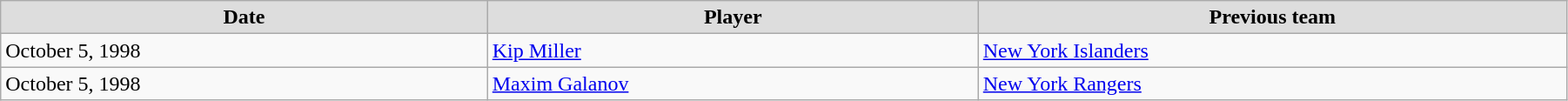<table class="wikitable" style="width:95%;">
<tr style="text-align:center; background:#ddd;">
<td><strong>Date</strong></td>
<td><strong>Player</strong></td>
<td><strong>Previous team</strong></td>
</tr>
<tr>
<td>October 5, 1998</td>
<td><a href='#'>Kip Miller</a></td>
<td><a href='#'>New York Islanders</a></td>
</tr>
<tr>
<td>October 5, 1998</td>
<td><a href='#'>Maxim Galanov</a></td>
<td><a href='#'>New York Rangers</a></td>
</tr>
</table>
